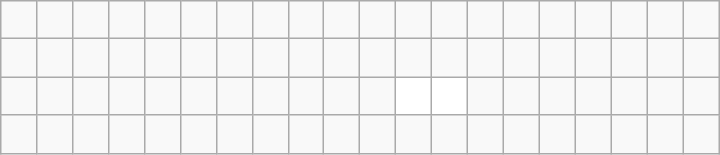<table class="wikitable" style="width:30em">
<tr>
<td> </td>
<td> </td>
<td> </td>
<td> </td>
<td> </td>
<td> </td>
<td> </td>
<td> </td>
<td> </td>
<td> </td>
<td> </td>
<td> </td>
<td> </td>
<td> </td>
<td> </td>
<td> </td>
<td> </td>
<td> </td>
<td> </td>
<td> </td>
</tr>
<tr>
<td> </td>
<td> </td>
<td> </td>
<td> </td>
<td> </td>
<td> </td>
<td> </td>
<td> </td>
<td> </td>
<td> </td>
<td> </td>
<td> </td>
<td> </td>
<td> </td>
<td> </td>
<td> </td>
<td> </td>
<td> </td>
<td> </td>
<td> </td>
</tr>
<tr>
<td> </td>
<td> </td>
<td> </td>
<td> </td>
<td> </td>
<td> </td>
<td> </td>
<td> </td>
<td> </td>
<td> </td>
<td> </td>
<td style="background:white"> </td>
<td style="background:white"> </td>
<td> </td>
<td> </td>
<td> </td>
<td> </td>
<td> </td>
<td> </td>
<td> </td>
</tr>
<tr>
<td> </td>
<td> </td>
<td> </td>
<td> </td>
<td> </td>
<td> </td>
<td> </td>
<td> </td>
<td> </td>
<td> </td>
<td> </td>
<td> </td>
<td> </td>
<td> </td>
<td> </td>
<td> </td>
<td> </td>
<td> </td>
<td> </td>
<td> </td>
</tr>
</table>
